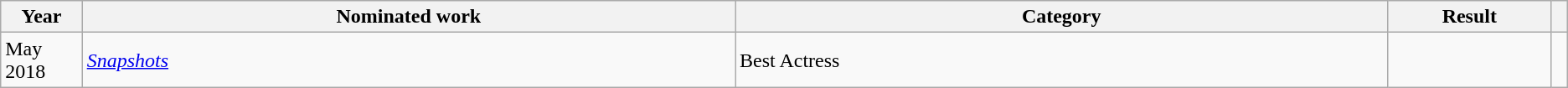<table class=wikitable>
<tr>
<th width=5%>Year</th>
<th style="width:40%;">Nominated work</th>
<th style="width:40%;">Category</th>
<th style="width:10%;">Result</th>
<th width=1%></th>
</tr>
<tr>
<td>May 2018</td>
<td><em><a href='#'>Snapshots</a></em></td>
<td>Best Actress</td>
<td></td>
<td></td>
</tr>
</table>
